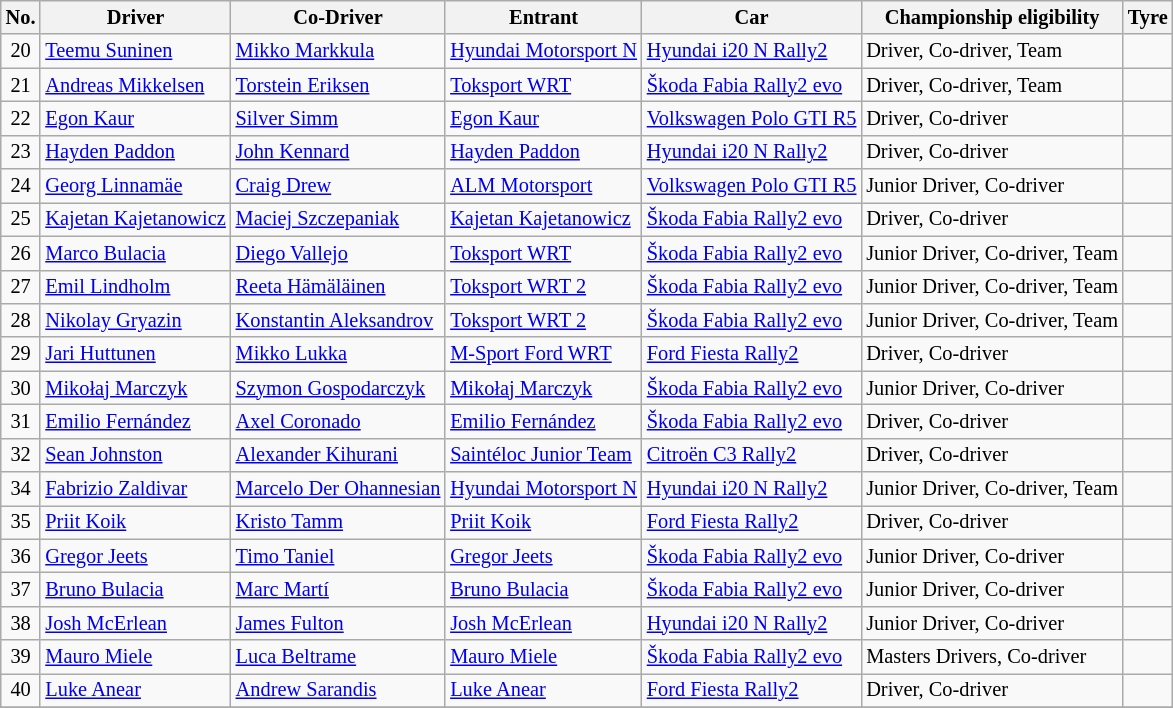<table class="wikitable" style="font-size: 85%;">
<tr>
<th>No.</th>
<th>Driver</th>
<th>Co-Driver</th>
<th>Entrant</th>
<th>Car</th>
<th>Championship eligibility</th>
<th>Tyre</th>
</tr>
<tr>
<td align="center">20</td>
<td> <a href='#'>Teemu Suninen</a></td>
<td> <a href='#'>Mikko Markkula</a></td>
<td> <a href='#'>Hyundai Motorsport N</a></td>
<td><a href='#'>Hyundai i20 N Rally2</a></td>
<td>Driver, Co-driver, Team</td>
<td align="center"></td>
</tr>
<tr>
<td align="center">21</td>
<td> <a href='#'>Andreas Mikkelsen</a></td>
<td> <a href='#'>Torstein Eriksen</a></td>
<td> <a href='#'>Toksport WRT</a></td>
<td><a href='#'>Škoda Fabia Rally2 evo</a></td>
<td>Driver, Co-driver, Team</td>
<td align="center"></td>
</tr>
<tr>
<td align="center">22</td>
<td> <a href='#'>Egon Kaur</a></td>
<td> <a href='#'>Silver Simm</a></td>
<td> <a href='#'>Egon Kaur</a></td>
<td><a href='#'>Volkswagen Polo GTI R5</a></td>
<td>Driver, Co-driver</td>
<td align="center"></td>
</tr>
<tr>
<td align="center">23</td>
<td> <a href='#'>Hayden Paddon</a></td>
<td> <a href='#'>John Kennard</a></td>
<td> <a href='#'>Hayden Paddon</a></td>
<td><a href='#'>Hyundai i20 N Rally2</a></td>
<td>Driver, Co-driver</td>
<td align="center"></td>
</tr>
<tr>
<td align="center">24</td>
<td> <a href='#'>Georg Linnamäe</a></td>
<td> <a href='#'>Craig Drew</a></td>
<td> <a href='#'>ALM Motorsport</a></td>
<td><a href='#'>Volkswagen Polo GTI R5</a></td>
<td>Junior Driver, Co-driver</td>
<td align="center"></td>
</tr>
<tr>
<td align="center">25</td>
<td> <a href='#'>Kajetan Kajetanowicz</a></td>
<td> <a href='#'>Maciej Szczepaniak</a></td>
<td> <a href='#'>Kajetan Kajetanowicz</a></td>
<td><a href='#'>Škoda Fabia Rally2 evo</a></td>
<td>Driver, Co-driver</td>
<td align="center"></td>
</tr>
<tr>
<td align="center">26</td>
<td> <a href='#'>Marco Bulacia</a></td>
<td> <a href='#'>Diego Vallejo</a></td>
<td> <a href='#'>Toksport WRT</a></td>
<td><a href='#'>Škoda Fabia Rally2 evo</a></td>
<td>Junior Driver, Co-driver, Team</td>
<td align="center"></td>
</tr>
<tr>
<td align="center">27</td>
<td> <a href='#'>Emil Lindholm</a></td>
<td> <a href='#'>Reeta Hämäläinen</a></td>
<td> <a href='#'>Toksport WRT 2</a></td>
<td><a href='#'>Škoda Fabia Rally2 evo</a></td>
<td>Junior Driver, Co-driver, Team</td>
<td align="center"></td>
</tr>
<tr>
<td align="center">28</td>
<td> <a href='#'>Nikolay Gryazin</a></td>
<td> <a href='#'>Konstantin Aleksandrov</a></td>
<td> <a href='#'>Toksport WRT 2</a></td>
<td><a href='#'>Škoda Fabia Rally2 evo</a></td>
<td>Junior Driver, Co-driver, Team</td>
<td></td>
</tr>
<tr>
<td align="center">29</td>
<td> <a href='#'>Jari Huttunen</a></td>
<td> <a href='#'>Mikko Lukka</a></td>
<td> <a href='#'>M-Sport Ford WRT</a></td>
<td><a href='#'>Ford Fiesta Rally2</a></td>
<td>Driver, Co-driver</td>
<td align="center"></td>
</tr>
<tr>
<td align="center">30</td>
<td> <a href='#'>Mikołaj Marczyk</a></td>
<td> <a href='#'>Szymon Gospodarczyk</a></td>
<td> <a href='#'>Mikołaj Marczyk</a></td>
<td><a href='#'>Škoda Fabia Rally2 evo</a></td>
<td>Junior Driver, Co-driver</td>
<td align="center"></td>
</tr>
<tr>
<td align="center">31</td>
<td> <a href='#'>Emilio Fernández</a></td>
<td> <a href='#'>Axel Coronado</a></td>
<td> <a href='#'>Emilio Fernández</a></td>
<td><a href='#'>Škoda Fabia Rally2 evo</a></td>
<td>Driver, Co-driver</td>
<td align="center"></td>
</tr>
<tr>
<td align="center">32</td>
<td> <a href='#'>Sean Johnston</a></td>
<td> <a href='#'>Alexander Kihurani</a></td>
<td> <a href='#'>Saintéloc Junior Team</a></td>
<td><a href='#'>Citroën C3 Rally2</a></td>
<td>Driver, Co-driver</td>
<td align="center"></td>
</tr>
<tr>
<td align="center">34</td>
<td> <a href='#'>Fabrizio Zaldivar</a></td>
<td> <a href='#'>Marcelo Der Ohannesian</a></td>
<td> <a href='#'>Hyundai Motorsport N</a></td>
<td><a href='#'>Hyundai i20 N Rally2</a></td>
<td>Junior Driver, Co-driver, Team</td>
<td align="center"></td>
</tr>
<tr>
<td align="center">35</td>
<td> <a href='#'>Priit Koik</a></td>
<td> <a href='#'>Kristo Tamm</a></td>
<td> <a href='#'>Priit Koik</a></td>
<td><a href='#'>Ford Fiesta Rally2</a></td>
<td>Driver, Co-driver</td>
<td align="center"></td>
</tr>
<tr>
<td align="center">36</td>
<td> <a href='#'>Gregor Jeets</a></td>
<td> <a href='#'>Timo Taniel</a></td>
<td> <a href='#'>Gregor Jeets</a></td>
<td><a href='#'>Škoda Fabia Rally2 evo</a></td>
<td>Junior Driver, Co-driver</td>
<td align="center"></td>
</tr>
<tr>
<td align="center">37</td>
<td> <a href='#'>Bruno Bulacia</a></td>
<td> <a href='#'>Marc Martí</a></td>
<td> <a href='#'>Bruno Bulacia</a></td>
<td><a href='#'>Škoda Fabia Rally2 evo</a></td>
<td>Junior Driver, Co-driver</td>
<td align="center"></td>
</tr>
<tr>
<td align="center">38</td>
<td> <a href='#'>Josh McErlean</a></td>
<td> <a href='#'>James Fulton</a></td>
<td> <a href='#'>Josh McErlean</a></td>
<td><a href='#'>Hyundai i20 N Rally2</a></td>
<td>Junior Driver, Co-driver</td>
<td align="center"></td>
</tr>
<tr>
<td align="center">39</td>
<td> <a href='#'>Mauro Miele</a></td>
<td> <a href='#'>Luca Beltrame</a></td>
<td> <a href='#'>Mauro Miele</a></td>
<td><a href='#'>Škoda Fabia Rally2 evo</a></td>
<td>Masters Drivers, Co-driver</td>
<td align="center"></td>
</tr>
<tr>
<td align="center">40</td>
<td> <a href='#'>Luke Anear</a></td>
<td> <a href='#'>Andrew Sarandis</a></td>
<td> <a href='#'>Luke Anear</a></td>
<td><a href='#'>Ford Fiesta Rally2</a></td>
<td>Driver, Co-driver</td>
<td align="center"></td>
</tr>
<tr>
</tr>
</table>
